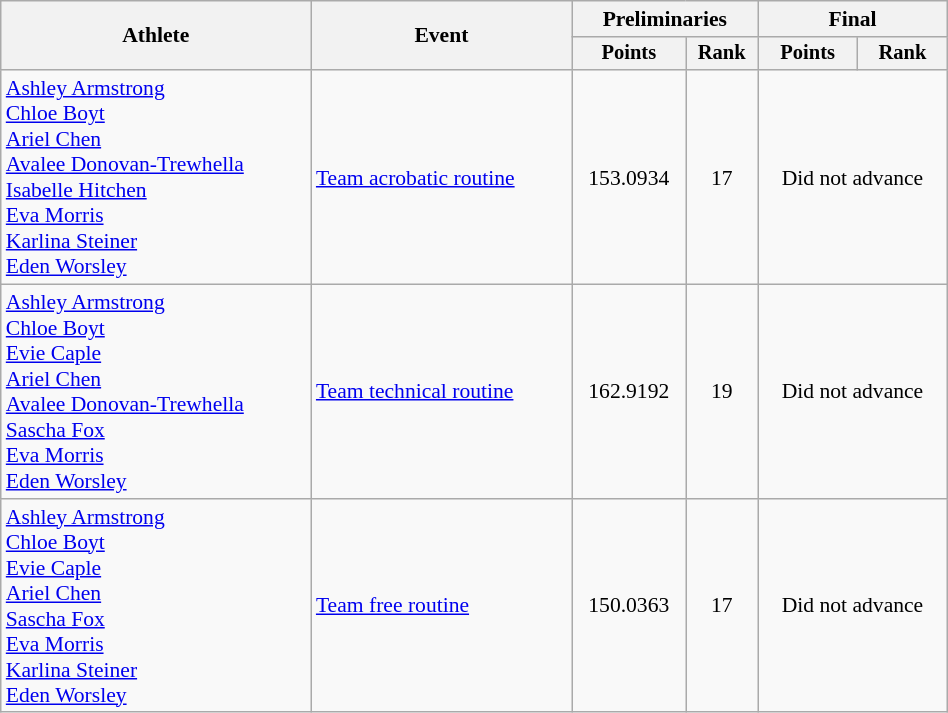<table class="wikitable" style="text-align:center; font-size:90%; width:50%;">
<tr>
<th rowspan="2">Athlete</th>
<th rowspan="2">Event</th>
<th colspan="2">Preliminaries</th>
<th colspan="2">Final</th>
</tr>
<tr style="font-size:95%">
<th>Points</th>
<th>Rank</th>
<th>Points</th>
<th>Rank</th>
</tr>
<tr>
<td align=left><a href='#'>Ashley Armstrong</a><br> <a href='#'>Chloe Boyt</a><br> <a href='#'>Ariel Chen</a><br> <a href='#'>Avalee Donovan-Trewhella</a><br> <a href='#'>Isabelle Hitchen</a><br> <a href='#'>Eva Morris</a><br> <a href='#'>Karlina Steiner</a> <br> <a href='#'>Eden Worsley</a></td>
<td align=left><a href='#'>Team acrobatic routine</a></td>
<td>153.0934</td>
<td>17</td>
<td colspan=2>Did not advance</td>
</tr>
<tr>
<td align=left><a href='#'>Ashley Armstrong</a><br> <a href='#'>Chloe Boyt</a><br> <a href='#'>Evie Caple</a> <br> <a href='#'>Ariel Chen</a><br> <a href='#'>Avalee Donovan-Trewhella</a><br> <a href='#'>Sascha Fox</a><br> <a href='#'>Eva Morris</a><br> <a href='#'>Eden Worsley</a></td>
<td align=left><a href='#'>Team technical routine</a></td>
<td>162.9192</td>
<td>19</td>
<td colspan=2>Did not advance</td>
</tr>
<tr>
<td align=left><a href='#'>Ashley Armstrong</a><br> <a href='#'>Chloe Boyt</a><br> <a href='#'>Evie Caple</a><br> <a href='#'>Ariel Chen</a><br> <a href='#'>Sascha Fox</a><br> <a href='#'>Eva Morris</a><br> <a href='#'>Karlina Steiner</a><br> <a href='#'>Eden Worsley</a></td>
<td align=left><a href='#'>Team free routine</a></td>
<td>150.0363</td>
<td>17</td>
<td colspan=2>Did not advance</td>
</tr>
</table>
